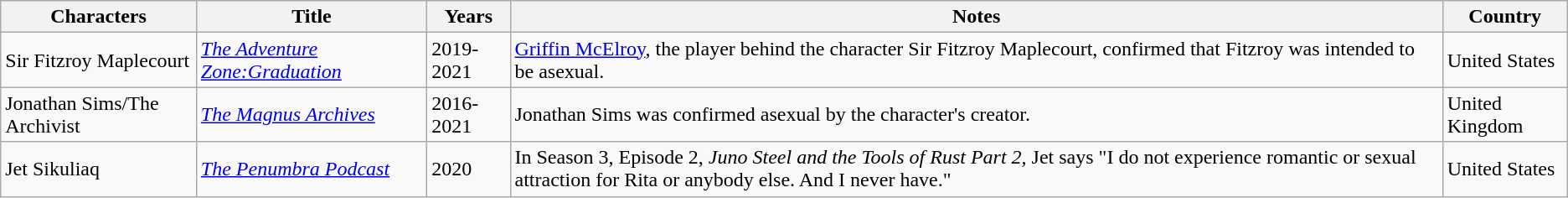<table class="wikitable">
<tr>
<th>Characters</th>
<th>Title</th>
<th>Years</th>
<th>Notes</th>
<th>Country</th>
</tr>
<tr>
<td>Sir Fitzroy Maplecourt</td>
<td><a href='#'><em>The Adventure Zone:Graduation</em></a></td>
<td>2019-2021</td>
<td><a href='#'>Griffin McElroy</a>, the player behind the character Sir Fitzroy Maplecourt, confirmed that Fitzroy was intended to be asexual.</td>
<td>United States</td>
</tr>
<tr>
<td>Jonathan Sims/The Archivist</td>
<td><em><a href='#'>The Magnus Archives</a></em></td>
<td>2016-2021</td>
<td>Jonathan Sims was confirmed asexual by the character's creator.</td>
<td>United Kingdom</td>
</tr>
<tr>
<td>Jet Sikuliaq</td>
<td><em><a href='#'>The Penumbra Podcast</a></em></td>
<td>2020</td>
<td>In Season 3, Episode 2, <em>Juno Steel and the Tools of Rust Part 2,</em> Jet says "I do not experience romantic or sexual attraction for Rita or anybody else. And I never have."</td>
<td>United States</td>
</tr>
</table>
